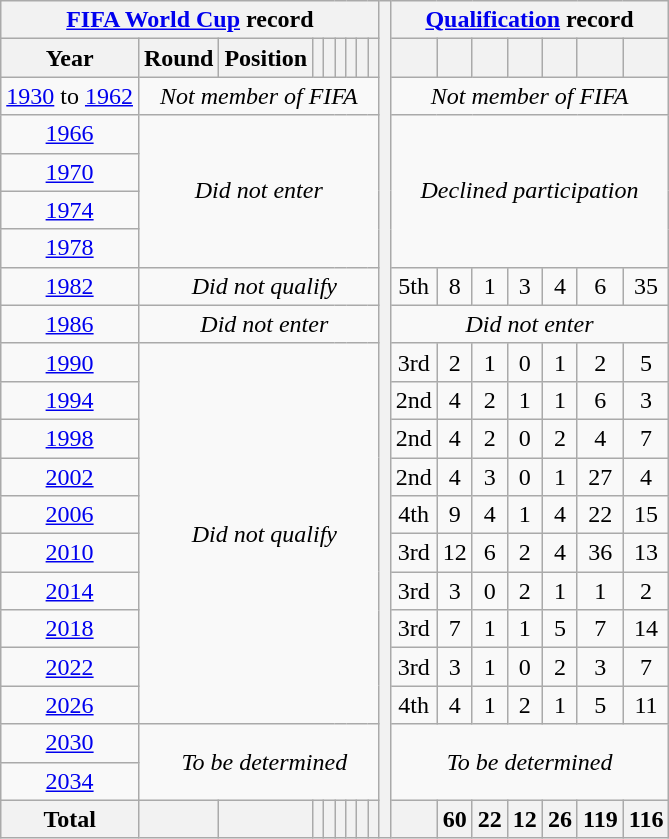<table class="wikitable" style="text-align: center;">
<tr>
<th colspan="9"><a href='#'>FIFA World Cup</a> record</th>
<th rowspan="32"></th>
<th colspan="7"><a href='#'>Qualification</a> record</th>
</tr>
<tr>
<th>Year</th>
<th>Round</th>
<th>Position</th>
<th></th>
<th></th>
<th></th>
<th></th>
<th></th>
<th></th>
<th></th>
<th></th>
<th></th>
<th></th>
<th></th>
<th></th>
<th></th>
</tr>
<tr>
<td> <a href='#'>1930</a> to  <a href='#'>1962</a></td>
<td colspan=8><em>Not member of FIFA</em></td>
<td colspan=7><em>Not member of FIFA</em></td>
</tr>
<tr>
<td> <a href='#'>1966</a></td>
<td colspan=8 rowspan=4><em>Did not enter</em></td>
<td colspan=7 rowspan=4><em>Declined participation</em></td>
</tr>
<tr>
<td> <a href='#'>1970</a></td>
</tr>
<tr>
<td> <a href='#'>1974</a></td>
</tr>
<tr>
<td> <a href='#'>1978</a></td>
</tr>
<tr>
<td> <a href='#'>1982</a></td>
<td colspan="9"><em>Did not qualify</em></td>
<td>5th</td>
<td>8</td>
<td>1</td>
<td>3</td>
<td>4</td>
<td>6</td>
<td>35</td>
</tr>
<tr>
<td> <a href='#'>1986</a></td>
<td colspan="9"><em>Did not enter</em></td>
<td colspan="8"><em>Did not enter</em></td>
</tr>
<tr>
<td> <a href='#'>1990</a></td>
<td colspan="9" rowspan="10"><em>Did not qualify</em></td>
<td>3rd</td>
<td>2</td>
<td>1</td>
<td>0</td>
<td>1</td>
<td>2</td>
<td>5</td>
</tr>
<tr>
<td> <a href='#'>1994</a></td>
<td>2nd</td>
<td>4</td>
<td>2</td>
<td>1</td>
<td>1</td>
<td>6</td>
<td>3</td>
</tr>
<tr>
<td> <a href='#'>1998</a></td>
<td>2nd</td>
<td>4</td>
<td>2</td>
<td>0</td>
<td>2</td>
<td>4</td>
<td>7</td>
</tr>
<tr>
<td>  <a href='#'>2002</a></td>
<td>2nd</td>
<td>4</td>
<td>3</td>
<td>0</td>
<td>1</td>
<td>27</td>
<td>4</td>
</tr>
<tr>
<td> <a href='#'>2006</a></td>
<td>4th</td>
<td>9</td>
<td>4</td>
<td>1</td>
<td>4</td>
<td>22</td>
<td>15</td>
</tr>
<tr>
<td> <a href='#'>2010</a></td>
<td>3rd</td>
<td>12</td>
<td>6</td>
<td>2</td>
<td>4</td>
<td>36</td>
<td>13</td>
</tr>
<tr>
<td> <a href='#'>2014</a></td>
<td>3rd</td>
<td>3</td>
<td>0</td>
<td>2</td>
<td>1</td>
<td>1</td>
<td>2</td>
</tr>
<tr>
<td> <a href='#'>2018</a></td>
<td>3rd</td>
<td>7</td>
<td>1</td>
<td>1</td>
<td>5</td>
<td>7</td>
<td>14</td>
</tr>
<tr>
<td> <a href='#'>2022</a></td>
<td>3rd</td>
<td>3</td>
<td>1</td>
<td>0</td>
<td>2</td>
<td>3</td>
<td>7</td>
</tr>
<tr>
<td>   <a href='#'>2026</a></td>
<td>4th</td>
<td>4</td>
<td>1</td>
<td>2</td>
<td>1</td>
<td>5</td>
<td>11</td>
</tr>
<tr>
<td>   <a href='#'>2030</a></td>
<td colspan="9" rowspan="2"><em>To be determined</em></td>
<td colspan="7" rowspan="2"><em>To be determined</em></td>
</tr>
<tr>
<td> <a href='#'>2034</a></td>
</tr>
<tr>
<th><strong>Total</strong></th>
<th></th>
<th></th>
<th></th>
<th></th>
<th></th>
<th></th>
<th></th>
<th></th>
<th></th>
<th>60</th>
<th>22</th>
<th>12</th>
<th>26</th>
<th>119</th>
<th>116</th>
</tr>
</table>
